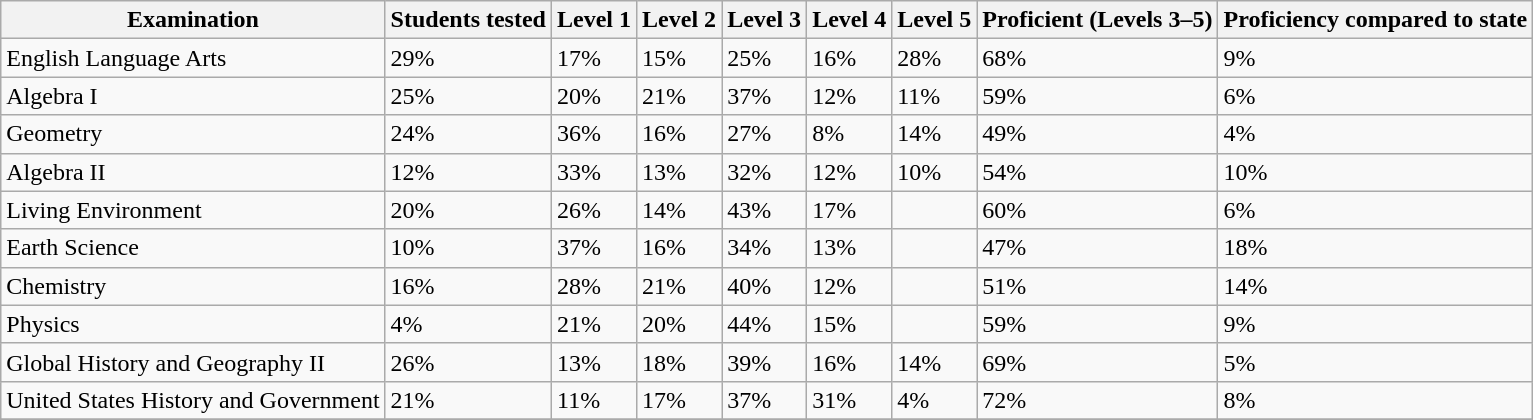<table class="wikitable sortable">
<tr>
<th>Examination</th>
<th>Students tested</th>
<th>Level 1</th>
<th>Level 2</th>
<th>Level 3</th>
<th>Level 4</th>
<th>Level 5</th>
<th>Proficient (Levels 3–5)</th>
<th>Proficiency compared to state</th>
</tr>
<tr>
<td>English Language Arts</td>
<td>29%</td>
<td>17%</td>
<td>15%</td>
<td>25%</td>
<td>16%</td>
<td>28%</td>
<td>68%</td>
<td> 9%</td>
</tr>
<tr>
<td>Algebra I</td>
<td>25%</td>
<td>20%</td>
<td>21%</td>
<td>37%</td>
<td>12%</td>
<td>11%</td>
<td>59%</td>
<td> 6%</td>
</tr>
<tr>
<td>Geometry</td>
<td>24%</td>
<td>36%</td>
<td>16%</td>
<td>27%</td>
<td>8%</td>
<td>14%</td>
<td>49%</td>
<td> 4%</td>
</tr>
<tr>
<td>Algebra II</td>
<td>12%</td>
<td>33%</td>
<td>13%</td>
<td>32%</td>
<td>12%</td>
<td>10%</td>
<td>54%</td>
<td> 10%</td>
</tr>
<tr>
<td>Living Environment</td>
<td>20%</td>
<td>26%</td>
<td>14%</td>
<td>43%</td>
<td>17%</td>
<td></td>
<td>60%</td>
<td> 6%</td>
</tr>
<tr>
<td>Earth Science</td>
<td>10%</td>
<td>37%</td>
<td>16%</td>
<td>34%</td>
<td>13%</td>
<td></td>
<td>47%</td>
<td> 18%</td>
</tr>
<tr>
<td>Chemistry</td>
<td>16%</td>
<td>28%</td>
<td>21%</td>
<td>40%</td>
<td>12%</td>
<td></td>
<td>51%</td>
<td> 14%</td>
</tr>
<tr>
<td>Physics</td>
<td>4%</td>
<td>21%</td>
<td>20%</td>
<td>44%</td>
<td>15%</td>
<td></td>
<td>59%</td>
<td> 9%</td>
</tr>
<tr>
<td>Global History and Geography II</td>
<td>26%</td>
<td>13%</td>
<td>18%</td>
<td>39%</td>
<td>16%</td>
<td>14%</td>
<td>69%</td>
<td> 5%</td>
</tr>
<tr>
<td>United States History and Government</td>
<td>21%</td>
<td>11%</td>
<td>17%</td>
<td>37%</td>
<td>31%</td>
<td>4%</td>
<td>72%</td>
<td> 8%</td>
</tr>
<tr>
</tr>
</table>
